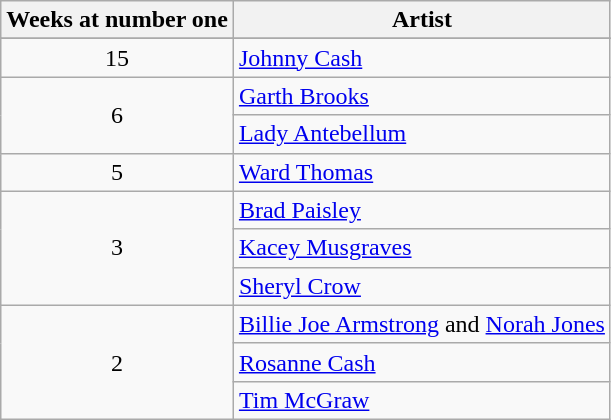<table class="wikitable plainrowheaders sortable">
<tr>
<th scope=col>Weeks at number one</th>
<th scope=col>Artist</th>
</tr>
<tr class=unsortable>
</tr>
<tr>
<td align="center">15</td>
<td><a href='#'>Johnny Cash</a></td>
</tr>
<tr>
<td align="center" rowspan=2>6</td>
<td><a href='#'>Garth Brooks</a></td>
</tr>
<tr>
<td><a href='#'>Lady Antebellum</a></td>
</tr>
<tr>
<td align="center">5</td>
<td><a href='#'>Ward Thomas</a></td>
</tr>
<tr>
<td align="center" rowspan=3>3</td>
<td><a href='#'>Brad Paisley</a></td>
</tr>
<tr>
<td><a href='#'>Kacey Musgraves</a></td>
</tr>
<tr>
<td><a href='#'>Sheryl Crow</a></td>
</tr>
<tr>
<td align="center" rowspan=4>2</td>
<td><a href='#'>Billie Joe Armstrong</a> and <a href='#'>Norah Jones</a></td>
</tr>
<tr>
<td><a href='#'>Rosanne Cash</a></td>
</tr>
<tr>
<td><a href='#'>Tim McGraw</a></td>
</tr>
</table>
